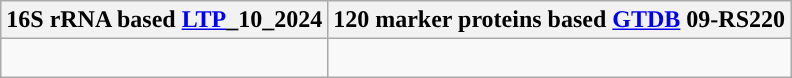<table class="wikitable">
<tr>
<th colspan=1>16S rRNA based <a href='#'>LTP</a>_10_2024</th>
<th colspan=1>120 marker proteins based <a href='#'>GTDB</a> 09-RS220</th>
</tr>
<tr>
<td style="vertical-align:top"><br></td>
<td><br></td>
</tr>
</table>
